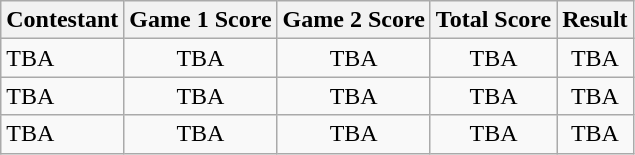<table class="wikitable" style="text-align: center;">
<tr>
<th>Contestant</th>
<th>Game 1 Score</th>
<th>Game 2 Score</th>
<th>Total Score</th>
<th>Result</th>
</tr>
<tr>
<td style="text-align:left;">TBA</td>
<td>TBA</td>
<td>TBA</td>
<td>TBA</td>
<td>TBA</td>
</tr>
<tr>
<td style="text-align:left;">TBA</td>
<td>TBA</td>
<td>TBA</td>
<td>TBA</td>
<td>TBA</td>
</tr>
<tr>
<td style="text-align:left;">TBA</td>
<td>TBA</td>
<td>TBA</td>
<td>TBA</td>
<td>TBA</td>
</tr>
</table>
